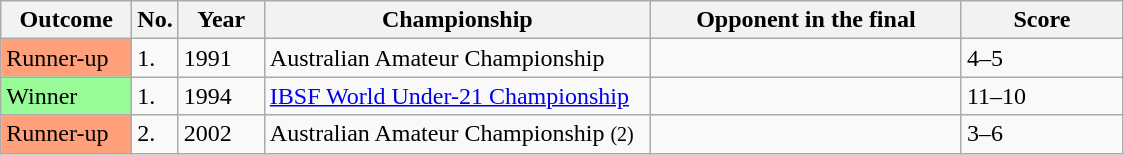<table class="sortable wikitable">
<tr>
<th width="80">Outcome</th>
<th width="20">No.</th>
<th width="50">Year</th>
<th width="250">Championship</th>
<th width="200">Opponent in the final</th>
<th width="100">Score</th>
</tr>
<tr>
<td style="background:#ffa07a;">Runner-up</td>
<td>1.</td>
<td>1991</td>
<td>Australian Amateur Championship</td>
<td></td>
<td>4–5</td>
</tr>
<tr>
<td style="background:#98FB98">Winner</td>
<td>1.</td>
<td>1994</td>
<td><a href='#'>IBSF World Under-21 Championship</a></td>
<td></td>
<td>11–10</td>
</tr>
<tr>
<td style="background:#ffa07a;">Runner-up</td>
<td>2.</td>
<td>2002</td>
<td>Australian Amateur Championship <small>(2)</small></td>
<td></td>
<td>3–6</td>
</tr>
</table>
